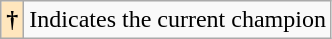<table class="wikitable">
<tr>
<th style="background-color:#FFE6BD">†</th>
<td>Indicates the current champion</td>
</tr>
</table>
